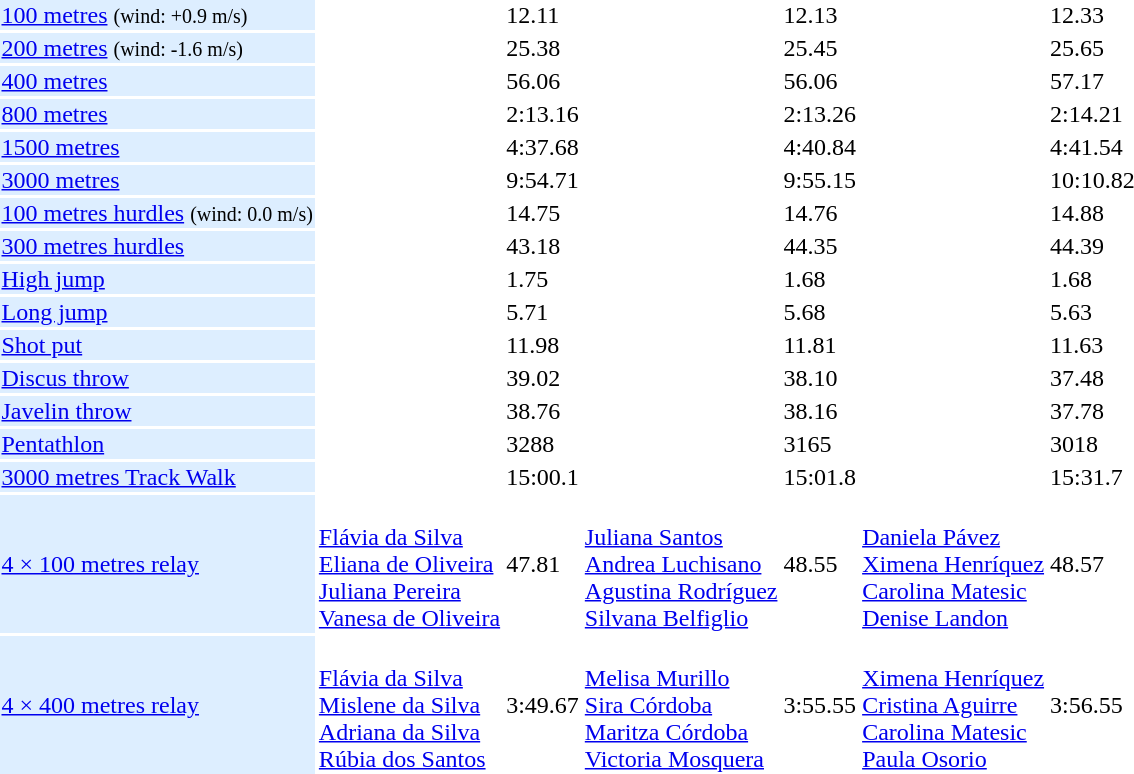<table>
<tr>
<td bgcolor = DDEEFF><a href='#'>100 metres</a> <small>(wind: +0.9 m/s)</small></td>
<td></td>
<td>12.11</td>
<td></td>
<td>12.13</td>
<td></td>
<td>12.33</td>
</tr>
<tr>
<td bgcolor = DDEEFF><a href='#'>200 metres</a> <small>(wind: -1.6 m/s)</small></td>
<td></td>
<td>25.38</td>
<td></td>
<td>25.45</td>
<td></td>
<td>25.65</td>
</tr>
<tr>
<td bgcolor = DDEEFF><a href='#'>400 metres</a></td>
<td></td>
<td>56.06</td>
<td></td>
<td>56.06</td>
<td></td>
<td>57.17</td>
</tr>
<tr>
<td bgcolor = DDEEFF><a href='#'>800 metres</a></td>
<td></td>
<td>2:13.16</td>
<td></td>
<td>2:13.26</td>
<td></td>
<td>2:14.21</td>
</tr>
<tr>
<td bgcolor = DDEEFF><a href='#'>1500 metres</a></td>
<td></td>
<td>4:37.68</td>
<td></td>
<td>4:40.84</td>
<td></td>
<td>4:41.54</td>
</tr>
<tr>
<td bgcolor = DDEEFF><a href='#'>3000 metres</a></td>
<td></td>
<td>9:54.71</td>
<td></td>
<td>9:55.15</td>
<td></td>
<td>10:10.82</td>
</tr>
<tr>
<td bgcolor = DDEEFF><a href='#'>100 metres hurdles</a> <small>(wind: 0.0 m/s)</small></td>
<td></td>
<td>14.75</td>
<td></td>
<td>14.76</td>
<td></td>
<td>14.88</td>
</tr>
<tr>
<td bgcolor = DDEEFF><a href='#'>300 metres hurdles</a></td>
<td></td>
<td>43.18</td>
<td></td>
<td>44.35</td>
<td></td>
<td>44.39</td>
</tr>
<tr>
<td bgcolor = DDEEFF><a href='#'>High jump</a></td>
<td></td>
<td>1.75</td>
<td></td>
<td>1.68</td>
<td></td>
<td>1.68</td>
</tr>
<tr>
<td bgcolor = DDEEFF><a href='#'>Long jump</a></td>
<td></td>
<td>5.71</td>
<td></td>
<td>5.68</td>
<td></td>
<td>5.63</td>
</tr>
<tr>
<td bgcolor = DDEEFF><a href='#'>Shot put</a></td>
<td></td>
<td>11.98</td>
<td></td>
<td>11.81</td>
<td></td>
<td>11.63</td>
</tr>
<tr>
<td bgcolor = DDEEFF><a href='#'>Discus throw</a></td>
<td></td>
<td>39.02</td>
<td></td>
<td>38.10</td>
<td></td>
<td>37.48</td>
</tr>
<tr>
<td bgcolor = DDEEFF><a href='#'>Javelin throw</a></td>
<td></td>
<td>38.76</td>
<td></td>
<td>38.16</td>
<td></td>
<td>37.78</td>
</tr>
<tr>
<td bgcolor = DDEEFF><a href='#'>Pentathlon</a></td>
<td></td>
<td>3288</td>
<td></td>
<td>3165</td>
<td></td>
<td>3018</td>
</tr>
<tr>
<td bgcolor = DDEEFF><a href='#'>3000 metres Track Walk</a></td>
<td></td>
<td>15:00.1</td>
<td></td>
<td>15:01.8</td>
<td></td>
<td>15:31.7</td>
</tr>
<tr>
<td bgcolor = DDEEFF><a href='#'>4 × 100 metres relay</a></td>
<td> <br> <a href='#'>Flávia da Silva</a> <br> <a href='#'>Eliana de Oliveira</a> <br> <a href='#'>Juliana Pereira</a> <br> <a href='#'>Vanesa de Oliveira</a></td>
<td>47.81</td>
<td> <br> <a href='#'>Juliana Santos</a> <br> <a href='#'>Andrea Luchisano</a> <br> <a href='#'>Agustina Rodríguez</a> <br> <a href='#'>Silvana Belfiglio</a></td>
<td>48.55</td>
<td> <br> <a href='#'>Daniela Pávez</a> <br> <a href='#'>Ximena Henríquez</a> <br> <a href='#'>Carolina Matesic</a> <br> <a href='#'>Denise Landon</a></td>
<td>48.57</td>
</tr>
<tr>
<td bgcolor = DDEEFF><a href='#'>4 × 400 metres relay</a></td>
<td> <br> <a href='#'>Flávia da Silva</a> <br> <a href='#'>Mislene da Silva</a> <br> <a href='#'>Adriana da Silva</a> <br> <a href='#'>Rúbia dos Santos</a></td>
<td>3:49.67</td>
<td> <br> <a href='#'>Melisa Murillo</a> <br> <a href='#'>Sira Córdoba</a> <br> <a href='#'>Maritza Córdoba</a> <br> <a href='#'>Victoria Mosquera</a></td>
<td>3:55.55</td>
<td> <br> <a href='#'>Ximena Henríquez</a> <br> <a href='#'>Cristina Aguirre</a> <br> <a href='#'>Carolina Matesic</a> <br> <a href='#'>Paula Osorio</a></td>
<td>3:56.55</td>
</tr>
</table>
